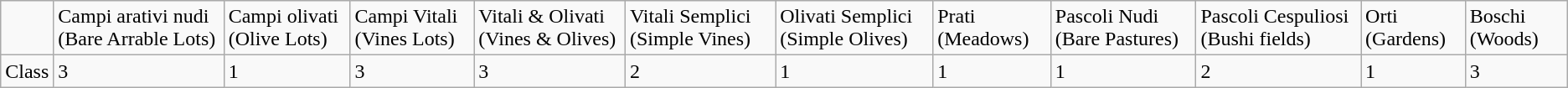<table class="wikitable">
<tr>
<td></td>
<td>Campi arativi nudi  (Bare Arrable Lots)</td>
<td>Campi olivati (Olive Lots)</td>
<td>Campi Vitali (Vines Lots)</td>
<td>Vitali & Olivati (Vines & Olives)</td>
<td>Vitali Semplici (Simple Vines)</td>
<td>Olivati Semplici  (Simple Olives)</td>
<td>Prati (Meadows)</td>
<td>Pascoli Nudi (Bare Pastures)</td>
<td>Pascoli Cespuliosi (Bushi fields)</td>
<td>Orti  (Gardens)</td>
<td>Boschi (Woods)</td>
</tr>
<tr>
<td>Class</td>
<td>3</td>
<td>1</td>
<td>3</td>
<td>3</td>
<td>2</td>
<td>1</td>
<td>1</td>
<td>1</td>
<td>2</td>
<td>1</td>
<td>3</td>
</tr>
</table>
